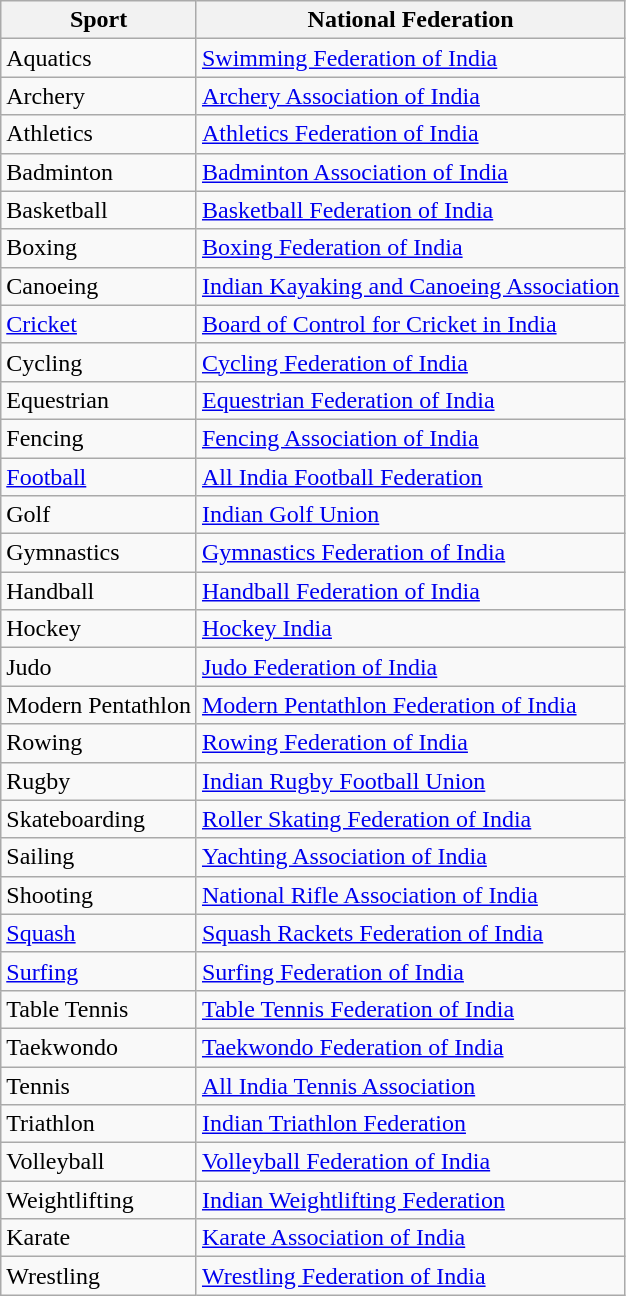<table class="wikitable sortable">
<tr>
<th>Sport</th>
<th>National Federation</th>
</tr>
<tr>
<td>Aquatics</td>
<td><a href='#'>Swimming Federation of India</a></td>
</tr>
<tr>
<td>Archery</td>
<td><a href='#'>Archery Association of India</a></td>
</tr>
<tr>
<td>Athletics</td>
<td><a href='#'>Athletics Federation of India</a></td>
</tr>
<tr>
<td>Badminton</td>
<td><a href='#'>Badminton Association of India</a></td>
</tr>
<tr>
<td>Basketball</td>
<td><a href='#'>Basketball Federation of India</a></td>
</tr>
<tr>
<td>Boxing</td>
<td><a href='#'>Boxing Federation of India</a></td>
</tr>
<tr>
<td>Canoeing</td>
<td><a href='#'>Indian Kayaking and Canoeing Association</a></td>
</tr>
<tr>
<td><a href='#'>Cricket</a></td>
<td><a href='#'>Board of Control for Cricket in India</a></td>
</tr>
<tr>
<td>Cycling</td>
<td><a href='#'>Cycling Federation of India</a></td>
</tr>
<tr>
<td>Equestrian</td>
<td><a href='#'>Equestrian Federation of India</a></td>
</tr>
<tr>
<td>Fencing</td>
<td><a href='#'>Fencing Association of India</a></td>
</tr>
<tr>
<td><a href='#'>Football</a></td>
<td><a href='#'>All India Football Federation</a></td>
</tr>
<tr>
<td>Golf</td>
<td><a href='#'>Indian Golf Union</a></td>
</tr>
<tr>
<td>Gymnastics</td>
<td><a href='#'>Gymnastics Federation of India</a></td>
</tr>
<tr>
<td>Handball</td>
<td><a href='#'>Handball Federation of India</a></td>
</tr>
<tr>
<td>Hockey</td>
<td><a href='#'>Hockey India</a></td>
</tr>
<tr>
<td>Judo</td>
<td><a href='#'>Judo Federation of India</a></td>
</tr>
<tr>
<td>Modern Pentathlon</td>
<td><a href='#'>Modern Pentathlon Federation of India</a></td>
</tr>
<tr>
<td>Rowing</td>
<td><a href='#'>Rowing Federation of India</a></td>
</tr>
<tr>
<td>Rugby</td>
<td><a href='#'>Indian Rugby Football Union</a></td>
</tr>
<tr>
<td>Skateboarding</td>
<td><a href='#'>Roller Skating Federation of India</a></td>
</tr>
<tr>
<td>Sailing</td>
<td><a href='#'>Yachting Association of India</a></td>
</tr>
<tr>
<td>Shooting</td>
<td><a href='#'>National Rifle Association of India</a></td>
</tr>
<tr>
<td><a href='#'>Squash</a></td>
<td><a href='#'>Squash Rackets Federation of India</a></td>
</tr>
<tr>
<td><a href='#'>Surfing</a></td>
<td><a href='#'>Surfing Federation of India</a></td>
</tr>
<tr>
<td>Table Tennis</td>
<td><a href='#'>Table Tennis Federation of India</a></td>
</tr>
<tr>
<td>Taekwondo</td>
<td><a href='#'>Taekwondo Federation of India</a></td>
</tr>
<tr>
<td>Tennis</td>
<td><a href='#'>All India Tennis Association</a></td>
</tr>
<tr>
<td>Triathlon</td>
<td><a href='#'>Indian Triathlon Federation</a></td>
</tr>
<tr>
<td>Volleyball</td>
<td><a href='#'>Volleyball Federation of India</a></td>
</tr>
<tr>
<td>Weightlifting</td>
<td><a href='#'>Indian Weightlifting Federation</a></td>
</tr>
<tr>
<td>Karate</td>
<td><a href='#'>Karate Association of India</a></td>
</tr>
<tr>
<td>Wrestling</td>
<td><a href='#'>Wrestling Federation of India</a></td>
</tr>
</table>
